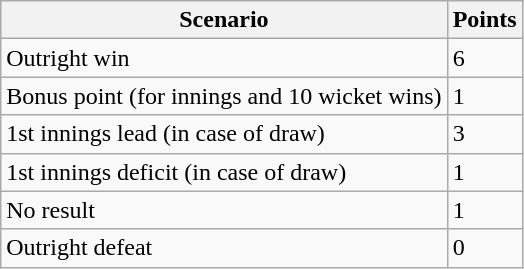<table class="wikitable">
<tr>
<th>Scenario</th>
<th>Points</th>
</tr>
<tr>
<td>Outright win</td>
<td>6</td>
</tr>
<tr>
<td>Bonus point (for innings and 10 wicket wins)</td>
<td>1</td>
</tr>
<tr>
<td>1st innings lead (in case of draw)</td>
<td>3</td>
</tr>
<tr>
<td>1st innings deficit (in case of draw)</td>
<td>1</td>
</tr>
<tr>
<td>No result</td>
<td>1</td>
</tr>
<tr>
<td>Outright defeat</td>
<td>0</td>
</tr>
</table>
